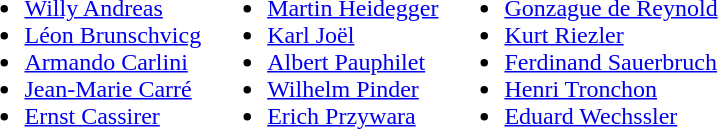<table border="0">
<tr>
<td><br><ul><li> <a href='#'>Willy Andreas</a></li><li> <a href='#'>Léon Brunschvicg</a></li><li> <a href='#'>Armando Carlini</a></li><li> <a href='#'>Jean-Marie Carré</a></li><li> <a href='#'>Ernst Cassirer</a></li></ul></td>
<td><br><ul><li> <a href='#'>Martin Heidegger</a></li><li> <a href='#'>Karl Joël</a></li><li> <a href='#'>Albert Pauphilet</a></li><li> <a href='#'>Wilhelm Pinder</a></li><li> <a href='#'>Erich Przywara</a></li></ul></td>
<td><br><ul><li> <a href='#'>Gonzague de Reynold</a></li><li> <a href='#'>Kurt Riezler</a></li><li> <a href='#'>Ferdinand Sauerbruch</a></li><li> <a href='#'>Henri Tronchon</a></li><li> <a href='#'>Eduard Wechssler</a></li></ul></td>
</tr>
</table>
